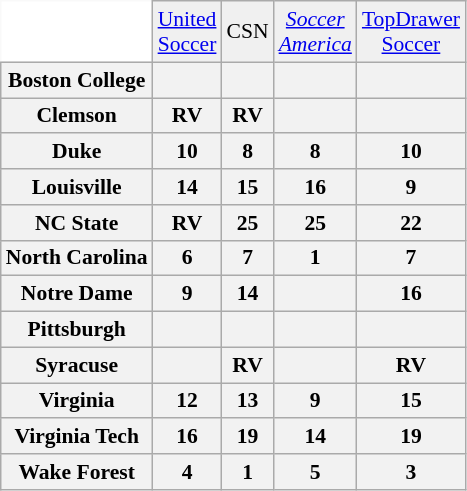<table class="wikitable" style="white-space:nowrap; font-size:90%;">
<tr>
<td style="background:white; border-top-style:hidden; border-left-style:hidden;"></td>
<td align="center" style="background:#f0f0f0;"><a href='#'>United<br>Soccer</a></td>
<td align="center" style="background:#f0f0f0;">CSN</td>
<td align="center" style="background:#f0f0f0;"><em><a href='#'>Soccer<br>America</a></em></td>
<td align="center" style="background:#f0f0f0;"><a href='#'>TopDrawer<br>Soccer</a></td>
</tr>
<tr style="text-align:center;">
<th style=>Boston College</th>
<th></th>
<th></th>
<th></th>
<th></th>
</tr>
<tr style="text-align:center;">
<th style=>Clemson</th>
<th>RV</th>
<th>RV</th>
<th></th>
<th></th>
</tr>
<tr style="text-align:center;">
<th style=>Duke</th>
<th>10</th>
<th>8</th>
<th>8</th>
<th>10</th>
</tr>
<tr style="text-align:center;">
<th style=>Louisville</th>
<th>14</th>
<th>15</th>
<th>16</th>
<th>9</th>
</tr>
<tr style="text-align:center;">
<th style=>NC State</th>
<th>RV</th>
<th>25</th>
<th>25</th>
<th>22</th>
</tr>
<tr style="text-align:center;">
<th style=>North Carolina</th>
<th>6</th>
<th>7</th>
<th>1</th>
<th>7</th>
</tr>
<tr style="text-align:center;">
<th style=>Notre Dame</th>
<th>9</th>
<th>14</th>
<th></th>
<th>16</th>
</tr>
<tr style="text-align:center;">
<th style=>Pittsburgh</th>
<th></th>
<th></th>
<th></th>
<th></th>
</tr>
<tr style="text-align:center;">
<th style=>Syracuse</th>
<th></th>
<th>RV</th>
<th></th>
<th>RV</th>
</tr>
<tr style="text-align:center;">
<th style=>Virginia</th>
<th>12</th>
<th>13</th>
<th>9</th>
<th>15</th>
</tr>
<tr style="text-align:center;">
<th style=>Virginia Tech</th>
<th>16</th>
<th>19</th>
<th>14</th>
<th>19</th>
</tr>
<tr style="text-align:center;">
<th style=>Wake Forest</th>
<th>4</th>
<th>1</th>
<th>5</th>
<th>3</th>
</tr>
</table>
